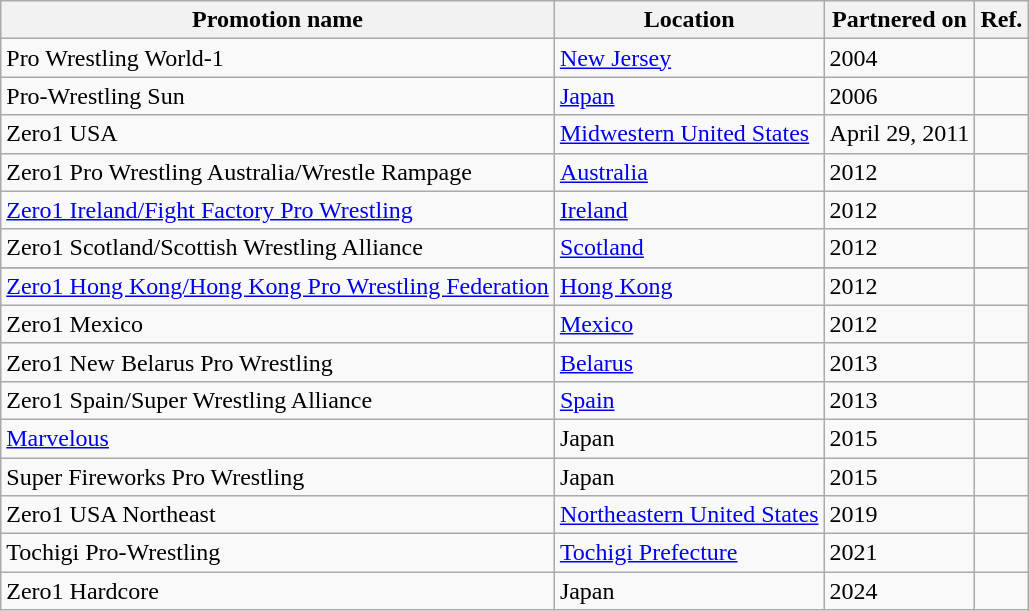<table class="wikitable sortable" style="text-align: left;">
<tr>
<th>Promotion name</th>
<th>Location</th>
<th>Partnered on</th>
<th>Ref.</th>
</tr>
<tr valign="top">
<td>Pro Wrestling World-1</td>
<td><a href='#'>New Jersey</a></td>
<td>2004</td>
<td></td>
</tr>
<tr>
<td>Pro-Wrestling Sun</td>
<td><a href='#'>Japan</a></td>
<td>2006</td>
<td></td>
</tr>
<tr>
<td>Zero1 USA</td>
<td><a href='#'>Midwestern United States</a></td>
<td>April 29, 2011</td>
<td></td>
</tr>
<tr>
<td>Zero1 Pro Wrestling Australia/Wrestle Rampage</td>
<td><a href='#'>Australia</a></td>
<td>2012</td>
<td></td>
</tr>
<tr>
<td><a href='#'>Zero1 Ireland/Fight Factory Pro Wrestling</a></td>
<td><a href='#'>Ireland</a></td>
<td>2012</td>
<td></td>
</tr>
<tr>
<td>Zero1 Scotland/Scottish Wrestling Alliance</td>
<td><a href='#'>Scotland</a></td>
<td>2012</td>
<td></td>
</tr>
<tr>
</tr>
<tr>
<td><a href='#'>Zero1 Hong Kong/Hong Kong Pro Wrestling Federation</a></td>
<td><a href='#'>Hong Kong</a></td>
<td>2012</td>
<td></td>
</tr>
<tr>
<td>Zero1 Mexico</td>
<td><a href='#'>Mexico</a></td>
<td>2012</td>
<td></td>
</tr>
<tr>
<td>Zero1 New Belarus Pro Wrestling</td>
<td><a href='#'>Belarus</a></td>
<td>2013</td>
<td></td>
</tr>
<tr>
<td>Zero1 Spain/Super Wrestling Alliance</td>
<td><a href='#'>Spain</a></td>
<td>2013</td>
<td></td>
</tr>
<tr>
<td><a href='#'>Marvelous</a></td>
<td>Japan</td>
<td>2015</td>
<td></td>
</tr>
<tr>
<td>Super Fireworks Pro Wrestling</td>
<td>Japan</td>
<td>2015</td>
<td></td>
</tr>
<tr>
<td>Zero1 USA Northeast</td>
<td><a href='#'>Northeastern United States</a></td>
<td>2019</td>
<td></td>
</tr>
<tr>
<td>Tochigi Pro-Wrestling</td>
<td><a href='#'>Tochigi Prefecture</a></td>
<td>2021</td>
<td></td>
</tr>
<tr>
<td>Zero1 Hardcore</td>
<td>Japan</td>
<td>2024</td>
</tr>
</table>
